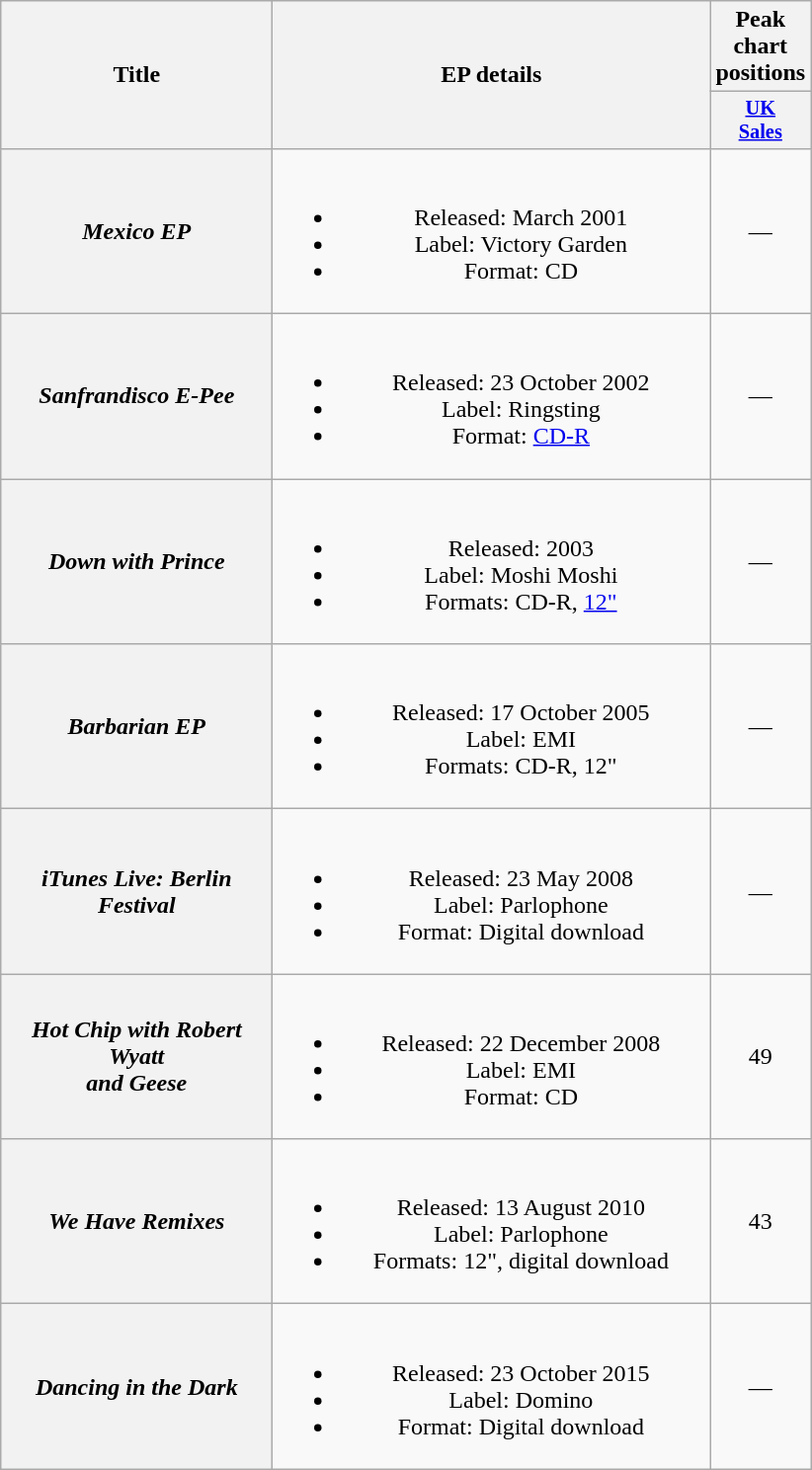<table class="wikitable plainrowheaders" style="text-align:center;">
<tr>
<th scope="col" rowspan="2" style="width:11em;">Title</th>
<th scope="col" rowspan="2" style="width:18em;">EP details</th>
<th scope="col" colspan="1">Peak chart positions</th>
</tr>
<tr>
<th scope="col" style="width:2.5em;font-size:85%;"><a href='#'>UK<br>Sales</a><br></th>
</tr>
<tr>
<th scope="row"><em>Mexico EP</em></th>
<td><br><ul><li>Released: March 2001</li><li>Label: Victory Garden</li><li>Format: CD</li></ul></td>
<td>—</td>
</tr>
<tr>
<th scope="row"><em>Sanfrandisco E-Pee</em></th>
<td><br><ul><li>Released: 23 October 2002</li><li>Label: Ringsting</li><li>Format: <a href='#'>CD-R</a></li></ul></td>
<td>—</td>
</tr>
<tr>
<th scope="row"><em>Down with Prince</em></th>
<td><br><ul><li>Released: 2003</li><li>Label: Moshi Moshi</li><li>Formats: CD-R, <a href='#'>12"</a></li></ul></td>
<td>—</td>
</tr>
<tr>
<th scope="row"><em>Barbarian EP</em></th>
<td><br><ul><li>Released: 17 October 2005</li><li>Label: EMI</li><li>Formats: CD-R, 12"</li></ul></td>
<td>—</td>
</tr>
<tr>
<th scope="row"><em>iTunes Live: Berlin Festival</em></th>
<td><br><ul><li>Released: 23 May 2008</li><li>Label: Parlophone</li><li>Format: Digital download</li></ul></td>
<td>—</td>
</tr>
<tr>
<th scope="row"><em>Hot Chip with Robert Wyatt<br>and Geese</em><br></th>
<td><br><ul><li>Released: 22 December 2008</li><li>Label: EMI</li><li>Format: CD</li></ul></td>
<td>49</td>
</tr>
<tr>
<th scope="row"><em>We Have Remixes</em></th>
<td><br><ul><li>Released: 13 August 2010</li><li>Label: Parlophone</li><li>Formats: 12", digital download</li></ul></td>
<td>43</td>
</tr>
<tr>
<th scope="row"><em>Dancing in the Dark</em></th>
<td><br><ul><li>Released: 23 October 2015</li><li>Label: Domino</li><li>Format: Digital download</li></ul></td>
<td>—</td>
</tr>
</table>
